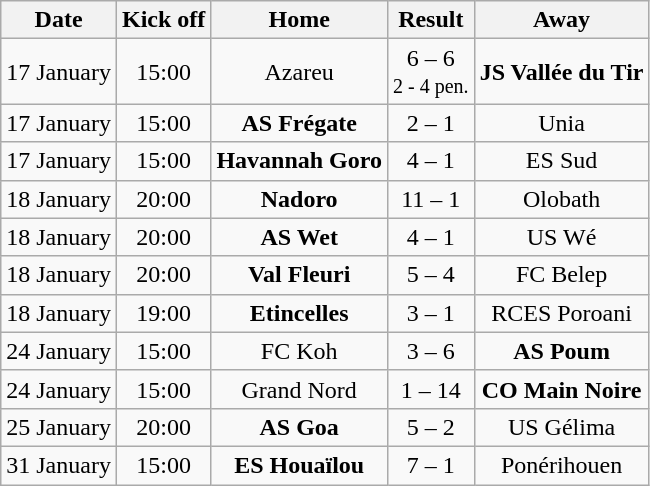<table class="wikitable" style="text-align: center">
<tr>
<th scope="col">Date</th>
<th scope="col">Kick off</th>
<th scope="col">Home</th>
<th scope="col">Result</th>
<th scope="col">Away</th>
</tr>
<tr>
<td>17 January</td>
<td>15:00</td>
<td>Azareu</td>
<td>6 – 6 <br> <small> 2 - 4 pen. </small></td>
<td><strong>JS Vallée du Tir</strong></td>
</tr>
<tr>
<td>17 January</td>
<td>15:00</td>
<td><strong>AS Frégate</strong></td>
<td>2 – 1</td>
<td>Unia</td>
</tr>
<tr>
<td>17 January</td>
<td>15:00</td>
<td><strong>Havannah Goro</strong></td>
<td>4 – 1</td>
<td>ES Sud</td>
</tr>
<tr>
<td>18 January</td>
<td>20:00</td>
<td><strong>Nadoro</strong></td>
<td>11 – 1</td>
<td>Olobath</td>
</tr>
<tr>
<td>18 January</td>
<td>20:00</td>
<td><strong>AS Wet</strong></td>
<td>4 – 1</td>
<td>US Wé</td>
</tr>
<tr>
<td>18 January</td>
<td>20:00</td>
<td><strong>Val Fleuri</strong></td>
<td>5 – 4</td>
<td>FC Belep</td>
</tr>
<tr>
<td>18 January</td>
<td>19:00</td>
<td><strong>Etincelles</strong></td>
<td>3 – 1</td>
<td>RCES Poroani</td>
</tr>
<tr>
<td>24 January</td>
<td>15:00</td>
<td>FC Koh</td>
<td>3 – 6</td>
<td><strong>AS Poum</strong></td>
</tr>
<tr>
<td>24 January</td>
<td>15:00</td>
<td>Grand Nord</td>
<td>1 – 14</td>
<td><strong>CO Main Noire</strong></td>
</tr>
<tr>
<td>25 January</td>
<td>20:00</td>
<td><strong>AS Goa</strong></td>
<td>5 – 2</td>
<td>US Gélima</td>
</tr>
<tr>
<td>31 January</td>
<td>15:00</td>
<td><strong>ES Houaïlou</strong></td>
<td>7 – 1</td>
<td>Ponérihouen</td>
</tr>
</table>
